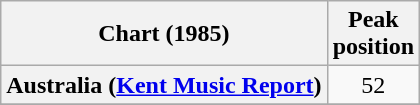<table class="wikitable plainrowheaders" style="text-align:center;" border="1">
<tr>
<th scope="col">Chart (1985)</th>
<th scope="col">Peak<br>position</th>
</tr>
<tr>
<th scope="row">Australia (<a href='#'>Kent Music Report</a>)</th>
<td style="text-align:center;">52</td>
</tr>
<tr>
</tr>
</table>
